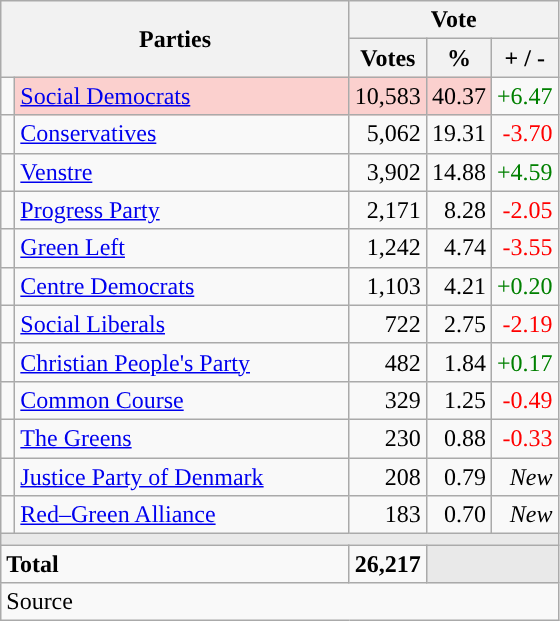<table class="wikitable" style="text-align:right;">
<tr>
<th style="text-align:centre;" rowspan="2" colspan="2" width="225">Parties</th>
<th colspan="3">Vote</th>
</tr>
<tr>
<th width="15">Votes</th>
<th width="15">%</th>
<th width="15">+ / -</th>
</tr>
<tr>
<td width="2" style="color:inherit;background:"></td>
<td bgcolor=#fbd0ce  align="left"><a href='#'>Social Democrats</a></td>
<td bgcolor=#fbd0ce>10,583</td>
<td bgcolor=#fbd0ce>40.37</td>
<td style=color:green;>+6.47</td>
</tr>
<tr>
<td width="2" style="color:inherit;background:"></td>
<td align="left"><a href='#'>Conservatives</a></td>
<td>5,062</td>
<td>19.31</td>
<td style=color:red;>-3.70</td>
</tr>
<tr>
<td width="2" style="color:inherit;background:"></td>
<td align="left"><a href='#'>Venstre</a></td>
<td>3,902</td>
<td>14.88</td>
<td style=color:green;>+4.59</td>
</tr>
<tr>
<td width="2" style="color:inherit;background:"></td>
<td align="left"><a href='#'>Progress Party</a></td>
<td>2,171</td>
<td>8.28</td>
<td style=color:red;>-2.05</td>
</tr>
<tr>
<td width="2" style="color:inherit;background:"></td>
<td align="left"><a href='#'>Green Left</a></td>
<td>1,242</td>
<td>4.74</td>
<td style=color:red;>-3.55</td>
</tr>
<tr>
<td width="2" style="color:inherit;background:"></td>
<td align="left"><a href='#'>Centre Democrats</a></td>
<td>1,103</td>
<td>4.21</td>
<td style=color:green;>+0.20</td>
</tr>
<tr>
<td width="2" style="color:inherit;background:"></td>
<td align="left"><a href='#'>Social Liberals</a></td>
<td>722</td>
<td>2.75</td>
<td style=color:red;>-2.19</td>
</tr>
<tr>
<td width="2" style="color:inherit;background:"></td>
<td align="left"><a href='#'>Christian People's Party</a></td>
<td>482</td>
<td>1.84</td>
<td style=color:green;>+0.17</td>
</tr>
<tr>
<td width="2" style="color:inherit;background:"></td>
<td align="left"><a href='#'>Common Course</a></td>
<td>329</td>
<td>1.25</td>
<td style=color:red;>-0.49</td>
</tr>
<tr>
<td width="2" style="color:inherit;background:"></td>
<td align="left"><a href='#'>The Greens</a></td>
<td>230</td>
<td>0.88</td>
<td style=color:red;>-0.33</td>
</tr>
<tr>
<td width="2" style="color:inherit;background:"></td>
<td align="left"><a href='#'>Justice Party of Denmark</a></td>
<td>208</td>
<td>0.79</td>
<td><em>New</em></td>
</tr>
<tr>
<td width="2" style="color:inherit;background:"></td>
<td align="left"><a href='#'>Red–Green Alliance</a></td>
<td>183</td>
<td>0.70</td>
<td><em>New</em></td>
</tr>
<tr>
<td colspan="7" bgcolor="#E9E9E9"></td>
</tr>
<tr>
<td align="left" colspan="2"><strong>Total</strong></td>
<td><strong>26,217</strong></td>
<td bgcolor="#E9E9E9" colspan="2"></td>
</tr>
<tr>
<td align="left" colspan="6">Source</td>
</tr>
</table>
